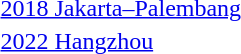<table>
<tr>
<td><a href='#'>2018 Jakarta–Palembang</a></td>
<td></td>
<td></td>
<td></td>
</tr>
<tr>
<td><a href='#'>2022 Hangzhou</a></td>
<td></td>
<td></td>
<td></td>
</tr>
</table>
